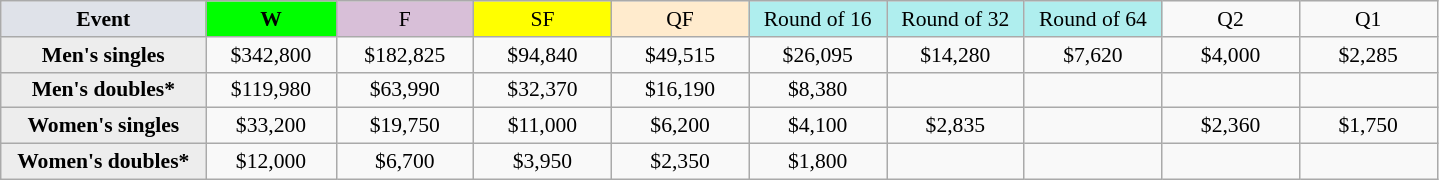<table class=wikitable style=font-size:90%;text-align:center>
<tr>
<td width=130 bgcolor=dfe2e9><strong>Event</strong></td>
<td width=80 bgcolor=lime><strong>W</strong></td>
<td width=85 bgcolor=thistle>F</td>
<td width=85 bgcolor=ffff00>SF</td>
<td width=85 bgcolor=ffebcd>QF</td>
<td width=85 bgcolor=afeeee>Round of 16</td>
<td width=85 bgcolor=afeeee>Round of 32</td>
<td width=85 bgcolor=afeeee>Round of 64</td>
<td width=85>Q2</td>
<td width=85>Q1</td>
</tr>
<tr>
<th style=background:#ededed>Men's singles</th>
<td>$342,800</td>
<td>$182,825</td>
<td>$94,840</td>
<td>$49,515</td>
<td>$26,095</td>
<td>$14,280</td>
<td>$7,620</td>
<td>$4,000</td>
<td>$2,285</td>
</tr>
<tr>
<th style=background:#ededed>Men's doubles*</th>
<td>$119,980</td>
<td>$63,990</td>
<td>$32,370</td>
<td>$16,190</td>
<td>$8,380</td>
<td></td>
<td></td>
<td></td>
<td></td>
</tr>
<tr>
<th style=background:#ededed>Women's singles</th>
<td>$33,200</td>
<td>$19,750</td>
<td>$11,000</td>
<td>$6,200</td>
<td>$4,100</td>
<td>$2,835</td>
<td></td>
<td>$2,360</td>
<td>$1,750</td>
</tr>
<tr>
<th style=background:#ededed>Women's doubles*</th>
<td>$12,000</td>
<td>$6,700</td>
<td>$3,950</td>
<td>$2,350</td>
<td>$1,800</td>
<td></td>
<td></td>
<td></td>
<td></td>
</tr>
</table>
